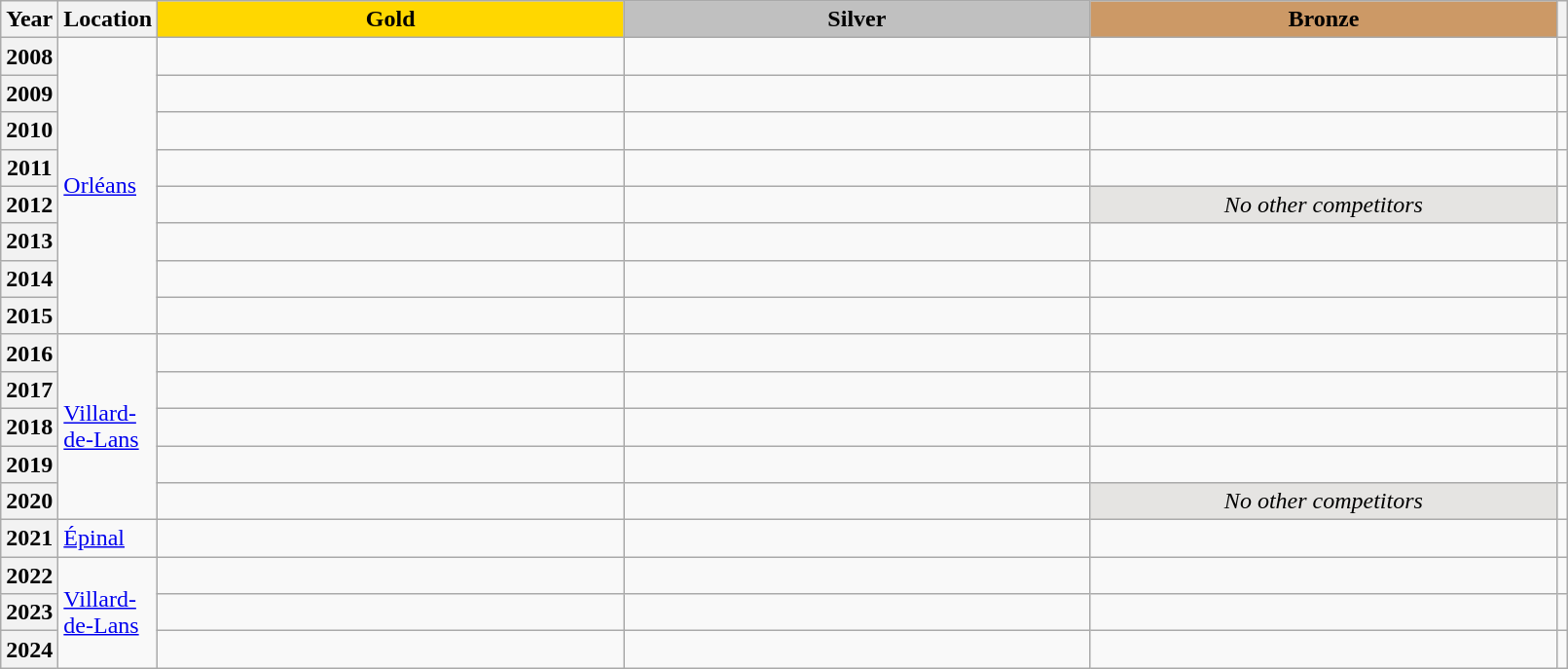<table class="wikitable unsortable" style="text-align:left; width:85%">
<tr>
<th scope="col" style="text-align:center">Year</th>
<th scope="col" style="text-align:center">Location</th>
<td scope="col" style="text-align:center; width:30%; background:gold"><strong>Gold</strong></td>
<td scope="col" style="text-align:center; width:30%; background:silver"><strong>Silver</strong></td>
<td scope="col" style="text-align:center; width:30%; background:#c96"><strong>Bronze</strong></td>
<th scope="col" style="text-align:center"></th>
</tr>
<tr>
<th scope="row">2008</th>
<td rowspan="8"><a href='#'>Orléans</a></td>
<td></td>
<td></td>
<td></td>
<td></td>
</tr>
<tr>
<th scope="row">2009</th>
<td></td>
<td></td>
<td></td>
<td></td>
</tr>
<tr>
<th scope="row">2010</th>
<td></td>
<td></td>
<td></td>
<td></td>
</tr>
<tr>
<th scope="row">2011</th>
<td></td>
<td></td>
<td></td>
<td></td>
</tr>
<tr>
<th scope="row">2012</th>
<td></td>
<td></td>
<td align="center" bgcolor="e5e4e2"><em>No other competitors</em></td>
<td></td>
</tr>
<tr>
<th scope="row">2013</th>
<td></td>
<td></td>
<td></td>
<td></td>
</tr>
<tr>
<th scope="row">2014</th>
<td></td>
<td></td>
<td></td>
<td></td>
</tr>
<tr>
<th scope="row">2015</th>
<td></td>
<td></td>
<td></td>
<td></td>
</tr>
<tr>
<th scope="row">2016</th>
<td rowspan="5"><a href='#'>Villard-de-Lans</a></td>
<td></td>
<td></td>
<td></td>
<td></td>
</tr>
<tr>
<th scope="row">2017</th>
<td></td>
<td></td>
<td></td>
<td></td>
</tr>
<tr>
<th scope="row">2018</th>
<td></td>
<td></td>
<td></td>
<td></td>
</tr>
<tr>
<th scope="row">2019</th>
<td></td>
<td></td>
<td></td>
<td></td>
</tr>
<tr>
<th scope="row">2020</th>
<td></td>
<td></td>
<td align="center" bgcolor="e5e4e2"><em>No other competitors</em></td>
<td></td>
</tr>
<tr>
<th scope="row">2021</th>
<td><a href='#'>Épinal</a></td>
<td></td>
<td></td>
<td></td>
<td></td>
</tr>
<tr>
<th scope="row">2022</th>
<td rowspan="3"><a href='#'>Villard-de-Lans</a></td>
<td></td>
<td></td>
<td></td>
<td></td>
</tr>
<tr>
<th scope="row">2023</th>
<td></td>
<td></td>
<td></td>
<td></td>
</tr>
<tr>
<th scope="row">2024</th>
<td></td>
<td></td>
<td></td>
<td></td>
</tr>
</table>
